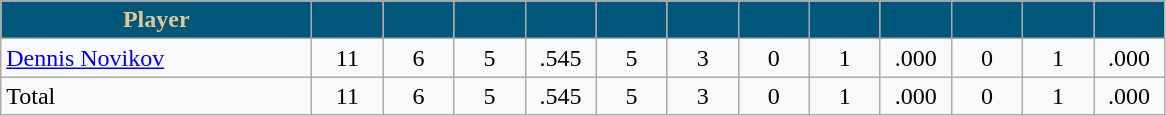<table class="wikitable" style="text-align:center">
<tr>
<th style="background:#015779; color:#E2C993" width="200px">Player</th>
<th style="background:#015779; color:#E2C993" width="40px"></th>
<th style="background:#015779; color:#E2C993" width="40px"></th>
<th style="background:#015779; color:#E2C993" width="40px"></th>
<th style="background:#015779; color:#E2C993" width="40px"></th>
<th style="background:#015779; color:#E2C993" width="40px"></th>
<th style="background:#015779; color:#E2C993" width="40px"></th>
<th style="background:#015779; color:#E2C993" width="40px"></th>
<th style="background:#015779; color:#E2C993" width="40px"></th>
<th style="background:#015779; color:#E2C993" width="40px"></th>
<th style="background:#015779; color:#E2C993" width="40px"></th>
<th style="background:#015779; color:#E2C993" width="40px"></th>
<th style="background:#015779; color:#E2C993" width="40px"></th>
</tr>
<tr>
<td style="text-align:left"><a href='#'>Dennis Novikov</a></td>
<td>11</td>
<td>6</td>
<td>5</td>
<td>.545</td>
<td>5</td>
<td>3</td>
<td>0</td>
<td>1</td>
<td>.000</td>
<td>0</td>
<td>1</td>
<td>.000</td>
</tr>
<tr>
<td style="text-align:left">Total</td>
<td>11</td>
<td>6</td>
<td>5</td>
<td>.545</td>
<td>5</td>
<td>3</td>
<td>0</td>
<td>1</td>
<td>.000</td>
<td>0</td>
<td>1</td>
<td>.000</td>
</tr>
</table>
